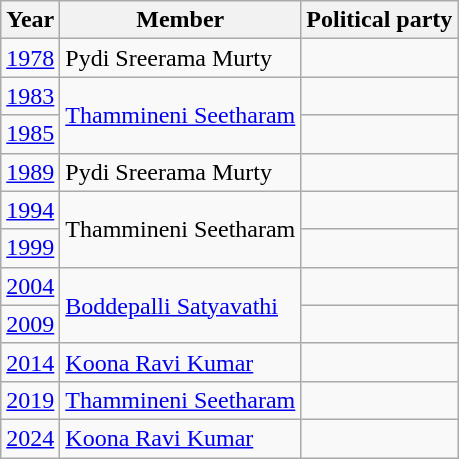<table class="wikitable sortable">
<tr>
<th>Year</th>
<th>Member</th>
<th colspan="2">Political party</th>
</tr>
<tr>
<td><a href='#'>1978</a></td>
<td>Pydi Sreerama Murty</td>
<td></td>
</tr>
<tr>
<td><a href='#'>1983</a></td>
<td rowspan=2><a href='#'>Thammineni Seetharam</a></td>
<td></td>
</tr>
<tr>
<td><a href='#'>1985</a></td>
</tr>
<tr>
<td><a href='#'>1989</a></td>
<td>Pydi Sreerama Murty</td>
<td></td>
</tr>
<tr>
<td><a href='#'>1994</a></td>
<td rowspan=2>Thammineni Seetharam</td>
<td></td>
</tr>
<tr>
<td><a href='#'>1999</a></td>
</tr>
<tr>
<td><a href='#'>2004</a></td>
<td rowspan=2><a href='#'>Boddepalli Satyavathi</a></td>
<td></td>
</tr>
<tr>
<td><a href='#'>2009</a></td>
</tr>
<tr>
<td><a href='#'>2014</a></td>
<td><a href='#'>Koona Ravi Kumar</a></td>
<td></td>
</tr>
<tr>
<td><a href='#'>2019</a></td>
<td><a href='#'>Thammineni Seetharam</a></td>
<td></td>
</tr>
<tr>
<td><a href='#'>2024</a></td>
<td><a href='#'>Koona Ravi Kumar</a></td>
<td></td>
</tr>
</table>
